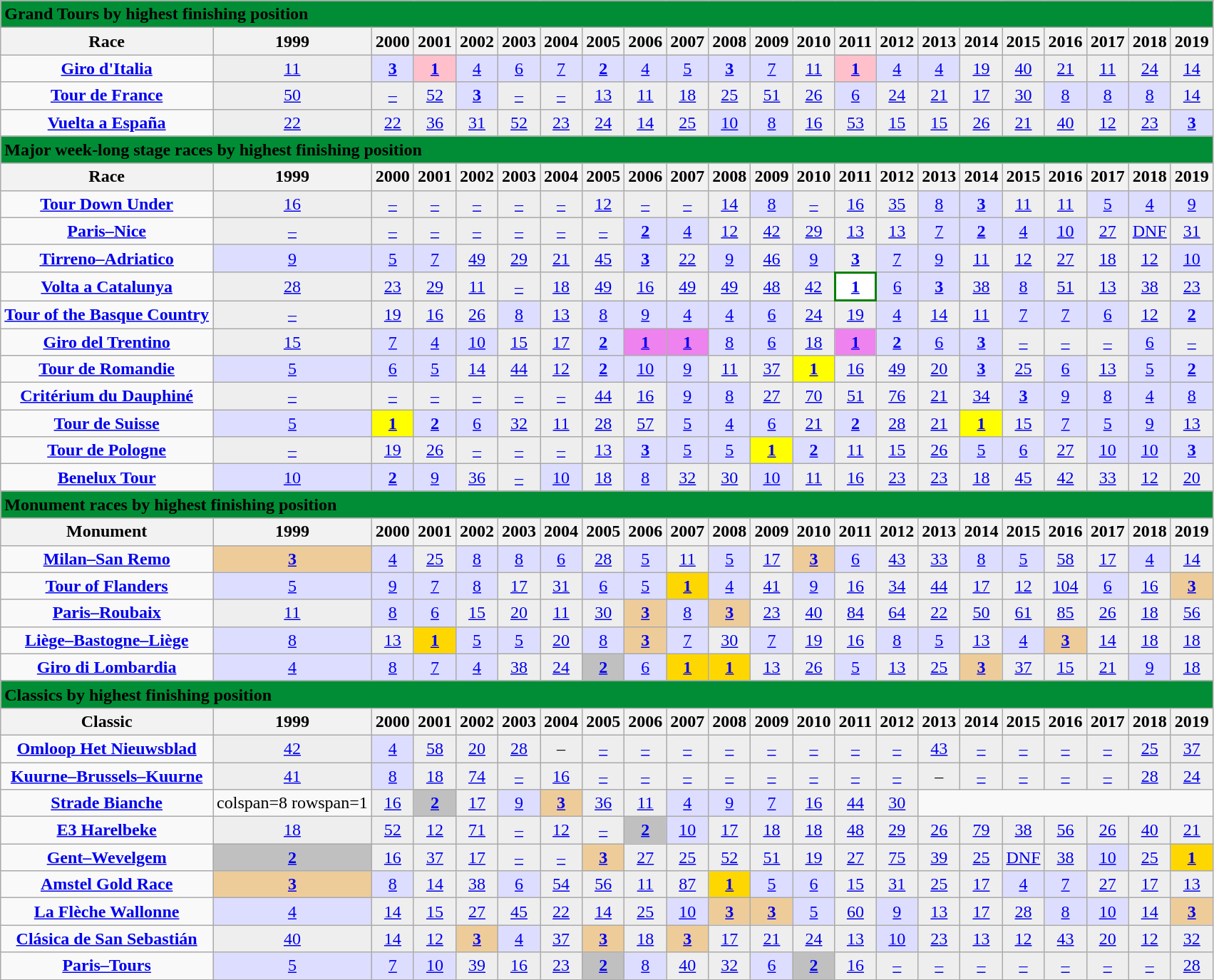<table class="wikitable">
<tr>
<td style="background:#008D35;" colspan=30><strong>Grand Tours by highest finishing position</strong></td>
</tr>
<tr>
<th>Race</th>
<th>1999</th>
<th>2000</th>
<th>2001</th>
<th>2002</th>
<th>2003</th>
<th>2004</th>
<th>2005</th>
<th>2006</th>
<th>2007</th>
<th>2008</th>
<th>2009</th>
<th>2010</th>
<th>2011</th>
<th>2012</th>
<th>2013</th>
<th>2014</th>
<th>2015</th>
<th>2016</th>
<th>2017</th>
<th>2018</th>
<th>2019</th>
</tr>
<tr align="center">
<td><strong><a href='#'>Giro d'Italia</a></strong></td>
<td style="background:#eee;"><a href='#'>11</a></td>
<td style="background:#ddf;"><a href='#'><strong>3</strong></a></td>
<td style="background:pink;"><a href='#'><strong>1</strong></a></td>
<td style="background:#ddf;"><a href='#'>4</a></td>
<td style="background:#ddf;"><a href='#'>6</a></td>
<td style="background:#ddf;"><a href='#'>7</a></td>
<td style="background:#ddf;"><a href='#'><strong>2</strong></a></td>
<td style="background:#ddf;"><a href='#'>4</a></td>
<td style="background:#ddf;"><a href='#'>5</a></td>
<td style="background:#ddf;"><a href='#'><strong>3</strong></a></td>
<td style="background:#ddf;"><a href='#'>7</a></td>
<td style="background:#eee;"><a href='#'>11</a></td>
<td style="background:pink;"><a href='#'><strong>1</strong></a></td>
<td style="background:#ddf;"><a href='#'>4</a></td>
<td style="background:#ddf;"><a href='#'>4</a></td>
<td style="background:#eee;"><a href='#'>19</a></td>
<td style="background:#eee;"><a href='#'>40</a></td>
<td style="background:#eee;"><a href='#'>21</a></td>
<td style="background:#eee;"><a href='#'>11</a></td>
<td style="background:#eee;"><a href='#'>24</a></td>
<td style="background:#eee;"><a href='#'>14</a></td>
</tr>
<tr align="center">
<td><strong><a href='#'>Tour de France</a></strong></td>
<td style="background:#eee;"><a href='#'>50</a></td>
<td style="background:#eee;"><a href='#'>–</a></td>
<td style="background:#eee;"><a href='#'>52</a></td>
<td style="background:#ddf;"><a href='#'><strong>3</strong></a></td>
<td style="background:#eee;"><a href='#'>–</a></td>
<td style="background:#eee;"><a href='#'>–</a></td>
<td style="background:#eee;"><a href='#'>13</a></td>
<td style="background:#eee;"><a href='#'>11</a></td>
<td style="background:#eee;"><a href='#'>18</a></td>
<td style="background:#eee;"><a href='#'>25</a></td>
<td style="background:#eee;"><a href='#'>51</a></td>
<td style="background:#eee;"><a href='#'>26</a></td>
<td style="background:#ddf;"><a href='#'>6</a></td>
<td style="background:#eee;"><a href='#'>24</a></td>
<td style="background:#eee;"><a href='#'>21</a></td>
<td style="background:#eee;"><a href='#'>17</a></td>
<td style="background:#eee;"><a href='#'>30</a></td>
<td style="background:#ddf;"><a href='#'>8</a></td>
<td style="background:#ddf;"><a href='#'>8</a></td>
<td style="background:#ddf;"><a href='#'>8</a></td>
<td style="background:#eee;"><a href='#'>14</a></td>
</tr>
<tr align="center">
<td><strong><a href='#'>Vuelta a España</a></strong></td>
<td style="background:#eee;"><a href='#'>22</a></td>
<td style="background:#eee;"><a href='#'>22</a></td>
<td style="background:#eee;"><a href='#'>36</a></td>
<td style="background:#eee;"><a href='#'>31</a></td>
<td style="background:#eee;"><a href='#'>52</a></td>
<td style="background:#eee;"><a href='#'>23</a></td>
<td style="background:#eee;"><a href='#'>24</a></td>
<td style="background:#eee;"><a href='#'>14</a></td>
<td style="background:#eee;"><a href='#'>25</a></td>
<td style="background:#ddf;"><a href='#'>10</a></td>
<td style="background:#ddf;"><a href='#'>8</a></td>
<td style="background:#eee;"><a href='#'>16</a></td>
<td style="background:#eee;"><a href='#'>53</a></td>
<td style="background:#eee;"><a href='#'>15</a></td>
<td style="background:#eee;"><a href='#'>15</a></td>
<td style="background:#eee;"><a href='#'>26</a></td>
<td style="background:#eee;"><a href='#'>21</a></td>
<td style="background:#eee;"><a href='#'>40</a></td>
<td style="background:#eee;"><a href='#'>12</a></td>
<td style="background:#eee;"><a href='#'>23</a></td>
<td style="background:#ddf;"><a href='#'><strong>3</strong></a></td>
</tr>
<tr>
<td style="background:#008D35;" colspan=30><strong>Major week-long stage races by highest finishing position</strong></td>
</tr>
<tr>
<th>Race</th>
<th>1999</th>
<th>2000</th>
<th>2001</th>
<th>2002</th>
<th>2003</th>
<th>2004</th>
<th>2005</th>
<th>2006</th>
<th>2007</th>
<th>2008</th>
<th>2009</th>
<th>2010</th>
<th>2011</th>
<th>2012</th>
<th>2013</th>
<th>2014</th>
<th>2015</th>
<th>2016</th>
<th>2017</th>
<th>2018</th>
<th>2019</th>
</tr>
<tr align="center">
<td><strong><a href='#'>Tour Down Under</a></strong></td>
<td style="background:#eee;"><a href='#'>16</a></td>
<td style="background:#eee;"><a href='#'>–</a></td>
<td style="background:#eee;"><a href='#'>–</a></td>
<td style="background:#eee;"><a href='#'>–</a></td>
<td style="background:#eee;"><a href='#'>–</a></td>
<td style="background:#eee;"><a href='#'>–</a></td>
<td style="background:#eee;"><a href='#'>12</a></td>
<td style="background:#eee;"><a href='#'>–</a></td>
<td style="background:#eee;"><a href='#'>–</a></td>
<td style="background:#eee;"><a href='#'>14</a></td>
<td style="background:#ddf;"><a href='#'>8</a></td>
<td style="background:#eee;"><a href='#'>–</a></td>
<td style="background:#eee;"><a href='#'>16</a></td>
<td style="background:#eee;"><a href='#'>35</a></td>
<td style="background:#ddf;"><a href='#'>8</a></td>
<td style="background:#ddf;"><a href='#'><strong>3</strong></a></td>
<td style="background:#eee;"><a href='#'>11</a></td>
<td style="background:#eee;"><a href='#'>11</a></td>
<td style="background:#ddf;"><a href='#'>5</a></td>
<td style="background:#ddf;"><a href='#'>4</a></td>
<td style="background:#ddf;"><a href='#'>9</a></td>
</tr>
<tr align="center">
<td><strong><a href='#'>Paris–Nice</a></strong></td>
<td style="background:#eee;"><a href='#'>–</a></td>
<td style="background:#eee;"><a href='#'>–</a></td>
<td style="background:#eee;"><a href='#'>–</a></td>
<td style="background:#eee;"><a href='#'>–</a></td>
<td style="background:#eee;"><a href='#'>–</a></td>
<td style="background:#eee;"><a href='#'>–</a></td>
<td style="background:#eee;"><a href='#'>–</a></td>
<td style="background:#ddf;"><a href='#'><strong>2</strong></a></td>
<td style="background:#ddf;"><a href='#'>4</a></td>
<td style="background:#eee;"><a href='#'>12</a></td>
<td style="background:#eee;"><a href='#'>42</a></td>
<td style="background:#eee;"><a href='#'>29</a></td>
<td style="background:#eee;"><a href='#'>13</a></td>
<td style="background:#eee;"><a href='#'>13</a></td>
<td style="background:#ddf;"><a href='#'>7</a></td>
<td style="background:#ddf;"><a href='#'><strong>2</strong></a></td>
<td style="background:#ddf;"><a href='#'>4</a></td>
<td style="background:#ddf;"><a href='#'>10</a></td>
<td style="background:#eee;"><a href='#'>27</a></td>
<td style="background:#eee;"><a href='#'>DNF</a></td>
<td style="background:#eee;"><a href='#'>31</a></td>
</tr>
<tr align="center">
<td><strong><a href='#'>Tirreno–Adriatico</a></strong></td>
<td style="background:#ddf;"><a href='#'>9</a></td>
<td style="background:#ddf;"><a href='#'>5</a></td>
<td style="background:#ddf;"><a href='#'>7</a></td>
<td style="background:#eee;"><a href='#'>49</a></td>
<td style="background:#eee;"><a href='#'>29</a></td>
<td style="background:#eee;"><a href='#'>21</a></td>
<td style="background:#eee;"><a href='#'>45</a></td>
<td style="background:#ddf;"><a href='#'><strong>3</strong></a></td>
<td style="background:#eee;"><a href='#'>22</a></td>
<td style="background:#ddf;"><a href='#'>9</a></td>
<td style="background:#eee;"><a href='#'>46</a></td>
<td style="background:#ddf;"><a href='#'>9</a></td>
<td style="background:#eee;"><a href='#'><strong>3</strong></a></td>
<td style="background:#ddf;"><a href='#'>7</a></td>
<td style="background:#ddf;"><a href='#'>9</a></td>
<td style="background:#eee;"><a href='#'>11</a></td>
<td style="background:#eee;"><a href='#'>12</a></td>
<td style="background:#eee;"><a href='#'>27</a></td>
<td style="background:#eee;"><a href='#'>18</a></td>
<td style="background:#eee;"><a href='#'>12</a></td>
<td style="background:#ddf;"><a href='#'>10</a></td>
</tr>
<tr align="center">
<td><strong><a href='#'>Volta a Catalunya</a></strong></td>
<td style="background:#eee;"><a href='#'>28</a></td>
<td style="background:#eee;"><a href='#'>23</a></td>
<td style="background:#eee;"><a href='#'>29</a></td>
<td style="background:#eee;"><a href='#'>11</a></td>
<td style="background:#eee;"><a href='#'>–</a></td>
<td style="background:#eee;"><a href='#'>18</a></td>
<td style="background:#eee;"><a href='#'>49</a></td>
<td style="background:#eee;"><a href='#'>16</a></td>
<td style="background:#eee;"><a href='#'>49</a></td>
<td style="background:#eee;"><a href='#'>49</a></td>
<td style="background:#eee;"><a href='#'>48</a></td>
<td style="background:#eee;"><a href='#'>42</a></td>
<td style="background:white; border:2px solid green;"><a href='#'><strong>1</strong></a></td>
<td style="background:#ddf;"><a href='#'>6</a></td>
<td style="background:#ddf;"><a href='#'><strong>3</strong></a></td>
<td style="background:#eee;"><a href='#'>38</a></td>
<td style="background:#ddf;"><a href='#'>8</a></td>
<td style="background:#eee;"><a href='#'>51</a></td>
<td style="background:#eee;"><a href='#'>13</a></td>
<td style="background:#eee;"><a href='#'>38</a></td>
<td style="background:#eee;"><a href='#'>23</a></td>
</tr>
<tr align="center">
<td><strong><a href='#'>Tour of the Basque Country</a></strong></td>
<td style="background:#eee;"><a href='#'>–</a></td>
<td style="background:#eee;"><a href='#'>19</a></td>
<td style="background:#eee;"><a href='#'>16</a></td>
<td style="background:#eee;"><a href='#'>26</a></td>
<td style="background:#ddf;"><a href='#'>8</a></td>
<td style="background:#eee;"><a href='#'>13</a></td>
<td style="background:#ddf;"><a href='#'>8</a></td>
<td style="background:#ddf;"><a href='#'>9</a></td>
<td style="background:#ddf;"><a href='#'>4</a></td>
<td style="background:#ddf;"><a href='#'>4</a></td>
<td style="background:#ddf;"><a href='#'>6</a></td>
<td style="background:#eee;"><a href='#'>24</a></td>
<td style="background:#eee;"><a href='#'>19</a></td>
<td style="background:#ddf;"><a href='#'>4</a></td>
<td style="background:#eee;"><a href='#'>14</a></td>
<td style="background:#eee;"><a href='#'>11</a></td>
<td style="background:#ddf;"><a href='#'>7</a></td>
<td style="background:#ddf;"><a href='#'>7</a></td>
<td style="background:#ddf;"><a href='#'>6</a></td>
<td style="background:#eee;"><a href='#'>12</a></td>
<td style="background:#ddf;"><a href='#'><strong>2</strong></a></td>
</tr>
<tr align="center">
<td><strong><a href='#'>Giro del Trentino</a></strong></td>
<td style="background:#eee;"><a href='#'>15</a></td>
<td style="background:#ddf;"><a href='#'>7</a></td>
<td style="background:#ddf;"><a href='#'>4</a></td>
<td style="background:#ddf;"><a href='#'>10</a></td>
<td style="background:#eee;"><a href='#'>15</a></td>
<td style="background:#eee;"><a href='#'>17</a></td>
<td style="background:#ddf;"><a href='#'><strong>2</strong></a></td>
<td style="background:violet;"><a href='#'><strong>1</strong></a></td>
<td style="background:violet;"><a href='#'><strong>1</strong></a></td>
<td style="background:#ddf;"><a href='#'>8</a></td>
<td style="background:#ddf;"><a href='#'>6</a></td>
<td style="background:#eee;"><a href='#'>18</a></td>
<td style="background:violet;"><a href='#'><strong>1</strong></a></td>
<td style="background:#ddf;"><a href='#'><strong>2</strong></a></td>
<td style="background:#ddf;"><a href='#'>6</a></td>
<td style="background:#ddf;"><a href='#'><strong>3</strong></a></td>
<td style="background:#eee;"><a href='#'>–</a></td>
<td style="background:#eee;"><a href='#'>–</a></td>
<td style="background:#eee;"><a href='#'>–</a></td>
<td style="background:#ddf;"><a href='#'>6</a></td>
<td style="background:#eee;"><a href='#'>–</a></td>
</tr>
<tr align="center">
<td><strong><a href='#'>Tour de Romandie</a></strong></td>
<td style="background:#ddf;"><a href='#'>5</a></td>
<td style="background:#ddf;"><a href='#'>6</a></td>
<td style="background:#ddf;"><a href='#'>5</a></td>
<td style="background:#eee;"><a href='#'>14</a></td>
<td style="background:#eee;"><a href='#'>44</a></td>
<td style="background:#eee;"><a href='#'>12</a></td>
<td style="background:#ddf;"><a href='#'><strong>2</strong></a></td>
<td style="background:#ddf;"><a href='#'>10</a></td>
<td style="background:#ddf;"><a href='#'>9</a></td>
<td style="background:#eee;"><a href='#'>11</a></td>
<td style="background:#eee;"><a href='#'>37</a></td>
<td style="background:yellow;"><a href='#'><strong>1</strong></a></td>
<td style="background:#eee;"><a href='#'>16</a></td>
<td style="background:#eee;"><a href='#'>49</a></td>
<td style="background:#eee;"><a href='#'>20</a></td>
<td style="background:#ddf;"><a href='#'><strong>3</strong></a></td>
<td style="background:#eee;"><a href='#'>25</a></td>
<td style="background:#ddf;"><a href='#'>6</a></td>
<td style="background:#eee;"><a href='#'>13</a></td>
<td style="background:#ddf;"><a href='#'>5</a></td>
<td style="background:#ddf;"><a href='#'><strong>2</strong></a></td>
</tr>
<tr align="center">
<td><strong><a href='#'>Critérium du Dauphiné</a></strong></td>
<td style="background:#eee;"><a href='#'>–</a></td>
<td style="background:#eee;"><a href='#'>–</a></td>
<td style="background:#eee;"><a href='#'>–</a></td>
<td style="background:#eee;"><a href='#'>–</a></td>
<td style="background:#eee;"><a href='#'>–</a></td>
<td style="background:#eee;"><a href='#'>–</a></td>
<td style="background:#eee;"><a href='#'>44</a></td>
<td style="background:#eee;"><a href='#'>16</a></td>
<td style="background:#ddf;"><a href='#'>9</a></td>
<td style="background:#ddf;"><a href='#'>8</a></td>
<td style="background:#eee;"><a href='#'>27</a></td>
<td style="background:#eee;"><a href='#'>70</a></td>
<td style="background:#eee;"><a href='#'>51</a></td>
<td style="background:#eee;"><a href='#'>76</a></td>
<td style="background:#eee;"><a href='#'>21</a></td>
<td style="background:#eee;"><a href='#'>34</a></td>
<td style="background:#ddf;"><a href='#'><strong>3</strong></a></td>
<td style="background:#ddf;"><a href='#'>9</a></td>
<td style="background:#ddf;"><a href='#'>8</a></td>
<td style="background:#ddf;"><a href='#'>4</a></td>
<td style="background:#ddf;"><a href='#'>8</a></td>
</tr>
<tr align="center">
<td><strong><a href='#'>Tour de Suisse</a></strong></td>
<td style="background:#ddf;"><a href='#'>5</a></td>
<td style="background:yellow;"><a href='#'><strong>1</strong></a></td>
<td style="background:#ddf;"><a href='#'><strong>2</strong></a></td>
<td style="background:#ddf;"><a href='#'>6</a></td>
<td style="background:#eee;"><a href='#'>32</a></td>
<td style="background:#eee;"><a href='#'>11</a></td>
<td style="background:#eee;"><a href='#'>28</a></td>
<td style="background:#eee;"><a href='#'>57</a></td>
<td style="background:#ddf;"><a href='#'>5</a></td>
<td style="background:#ddf;"><a href='#'>4</a></td>
<td style="background:#ddf;"><a href='#'>6</a></td>
<td style="background:#eee;"><a href='#'>21</a></td>
<td style="background:#ddf;"><a href='#'><strong>2</strong></a></td>
<td style="background:#eee;"><a href='#'>28</a></td>
<td style="background:#eee;"><a href='#'>21</a></td>
<td style="background:yellow;"><a href='#'><strong>1</strong></a></td>
<td style="background:#eee;"><a href='#'>15</a></td>
<td style="background:#ddf;"><a href='#'>7</a></td>
<td style="background:#ddf;"><a href='#'>5</a></td>
<td style="background:#ddf;"><a href='#'>9</a></td>
<td style="background:#eee;"><a href='#'>13</a></td>
</tr>
<tr align="center">
<td><strong><a href='#'>Tour de Pologne</a></strong></td>
<td style="background:#eee;"><a href='#'>–</a></td>
<td style="background:#eee;"><a href='#'>19</a></td>
<td style="background:#eee;"><a href='#'>26</a></td>
<td style="background:#eee;"><a href='#'>–</a></td>
<td style="background:#eee;"><a href='#'>–</a></td>
<td style="background:#eee;"><a href='#'>–</a></td>
<td style="background:#eee;"><a href='#'>13</a></td>
<td style="background:#ddf;"><a href='#'><strong>3</strong></a></td>
<td style="background:#ddf;"><a href='#'>5</a></td>
<td style="background:#ddf;"><a href='#'>5</a></td>
<td style="background:yellow;"><a href='#'><strong>1</strong></a></td>
<td style="background:#ddf;"><a href='#'><strong>2</strong></a></td>
<td style="background:#eee;"><a href='#'>11</a></td>
<td style="background:#eee;"><a href='#'>15</a></td>
<td style="background:#eee;"><a href='#'>26</a></td>
<td style="background:#ddf;"><a href='#'>5</a></td>
<td style="background:#ddf;"><a href='#'>6</a></td>
<td style="background:#eee;"><a href='#'>27</a></td>
<td style="background:#ddf;"><a href='#'>10</a></td>
<td style="background:#ddf;"><a href='#'>10</a></td>
<td style="background:#ddf;"><a href='#'><strong>3</strong></a></td>
</tr>
<tr align="center">
<td><strong><a href='#'>Benelux Tour</a></strong></td>
<td style="background:#ddf;"><a href='#'>10</a></td>
<td style="background:#ddf;"><a href='#'><strong>2</strong></a></td>
<td style="background:#ddf;"><a href='#'>9</a></td>
<td style="background:#eee;"><a href='#'>36</a></td>
<td style="background:#eee;"><a href='#'>–</a></td>
<td style="background:#ddf;"><a href='#'>10</a></td>
<td style="background:#eee;"><a href='#'>18</a></td>
<td style="background:#ddf;"><a href='#'>8</a></td>
<td style="background:#eee;"><a href='#'>32</a></td>
<td style="background:#eee;"><a href='#'>30</a></td>
<td style="background:#ddf;"><a href='#'>10</a></td>
<td style="background:#eee;"><a href='#'>11</a></td>
<td style="background:#eee;"><a href='#'>16</a></td>
<td style="background:#eee;"><a href='#'>23</a></td>
<td style="background:#eee;"><a href='#'>23</a></td>
<td style="background:#eee;"><a href='#'>18</a></td>
<td style="background:#eee;"><a href='#'>45</a></td>
<td style="background:#eee;"><a href='#'>42</a></td>
<td style="background:#eee;"><a href='#'>33</a></td>
<td style="background:#eee;"><a href='#'>12</a></td>
<td style="background:#eee;"><a href='#'>20</a></td>
</tr>
<tr>
<td style="background:#008D35;" colspan=30><strong>Monument races by highest finishing position</strong></td>
</tr>
<tr>
<th>Monument</th>
<th>1999</th>
<th>2000</th>
<th>2001</th>
<th>2002</th>
<th>2003</th>
<th>2004</th>
<th>2005</th>
<th>2006</th>
<th>2007</th>
<th>2008</th>
<th>2009</th>
<th>2010</th>
<th>2011</th>
<th>2012</th>
<th>2013</th>
<th>2014</th>
<th>2015</th>
<th>2016</th>
<th>2017</th>
<th>2018</th>
<th>2019</th>
</tr>
<tr align="center">
<td><strong><a href='#'>Milan–San Remo</a></strong></td>
<td style="background:#ec9;"><a href='#'><strong>3</strong></a></td>
<td style="background:#ddf;"><a href='#'>4</a></td>
<td style="background:#eee;"><a href='#'>25</a></td>
<td style="background:#ddf;"><a href='#'>8</a></td>
<td style="background:#ddf;"><a href='#'>8</a></td>
<td style="background:#ddf;"><a href='#'>6</a></td>
<td style="background:#eee;"><a href='#'>28</a></td>
<td style="background:#ddf;"><a href='#'>5</a></td>
<td style="background:#eee;"><a href='#'>11</a></td>
<td style="background:#ddf;"><a href='#'>5</a></td>
<td style="background:#eee;"><a href='#'>17</a></td>
<td style="background:#ec9;"><a href='#'><strong>3</strong></a></td>
<td style="background:#ddf;"><a href='#'>6</a></td>
<td style="background:#eee;"><a href='#'>43</a></td>
<td style="background:#eee;"><a href='#'>33</a></td>
<td style="background:#ddf;"><a href='#'>8</a></td>
<td style="background:#ddf;"><a href='#'>5</a></td>
<td style="background:#eee;"><a href='#'>58</a></td>
<td style="background:#eee;"><a href='#'>17</a></td>
<td style="background:#ddf;"><a href='#'>4</a></td>
<td style="background:#eee;"><a href='#'>14</a></td>
</tr>
<tr align="center">
<td><strong><a href='#'>Tour of Flanders</a></strong></td>
<td style="background:#ddf;"><a href='#'>5</a></td>
<td style="background:#ddf;"><a href='#'>9</a></td>
<td style="background:#ddf;"><a href='#'>7</a></td>
<td style="background:#ddf;"><a href='#'>8</a></td>
<td style="background:#eee;"><a href='#'>17</a></td>
<td style="background:#eee;"><a href='#'>31</a></td>
<td style="background:#ddf;"><a href='#'>6</a></td>
<td style="background:#ddf;"><a href='#'>5</a></td>
<td style="background:gold;"><a href='#'><strong>1</strong></a></td>
<td style="background:#ddf;"><a href='#'>4</a></td>
<td style="background:#eee;"><a href='#'>41</a></td>
<td style="background:#ddf;"><a href='#'>9</a></td>
<td style="background:#eee;"><a href='#'>16</a></td>
<td style="background:#eee;"><a href='#'>34</a></td>
<td style="background:#eee;"><a href='#'>44</a></td>
<td style="background:#eee;"><a href='#'>17</a></td>
<td style="background:#eee;"><a href='#'>12</a></td>
<td style="background:#eee;"><a href='#'>104</a></td>
<td style="background:#ddf;"><a href='#'>6</a></td>
<td style="background:#eee;"><a href='#'>16</a></td>
<td style="background:#ec9;"><a href='#'><strong>3</strong></a></td>
</tr>
<tr align="center">
<td><strong><a href='#'>Paris–Roubaix</a></strong></td>
<td style="background:#eee;"><a href='#'>11</a></td>
<td style="background:#ddf;"><a href='#'>8</a></td>
<td style="background:#ddf;"><a href='#'>6</a></td>
<td style="background:#eee;"><a href='#'>15</a></td>
<td style="background:#eee;"><a href='#'>20</a></td>
<td style="background:#eee;"><a href='#'>11</a></td>
<td style="background:#eee;"><a href='#'>30</a></td>
<td style="background:#ec9;"><a href='#'><strong>3</strong></a></td>
<td style="background:#ddf;"><a href='#'>8</a></td>
<td style="background:#ec9;"><a href='#'><strong>3</strong></a></td>
<td style="background:#eee;"><a href='#'>23</a></td>
<td style="background:#eee;"><a href='#'>40</a></td>
<td style="background:#eee;"><a href='#'>84</a></td>
<td style="background:#eee;"><a href='#'>64</a></td>
<td style="background:#eee;"><a href='#'>22</a></td>
<td style="background:#eee;"><a href='#'>50</a></td>
<td style="background:#eee;"><a href='#'>61</a></td>
<td style="background:#eee;"><a href='#'>85</a></td>
<td style="background:#eee;"><a href='#'>26</a></td>
<td style="background:#eee;"><a href='#'>18</a></td>
<td style="background:#eee;"><a href='#'>56</a></td>
</tr>
<tr align="center">
<td><strong><a href='#'>Liège–Bastogne–Liège</a></strong></td>
<td style="background:#ddf;"><a href='#'>8</a></td>
<td style="background:#eee;"><a href='#'>13</a></td>
<td style="background:gold;"><a href='#'><strong>1</strong></a></td>
<td style="background:#ddf;"><a href='#'>5</a></td>
<td style="background:#ddf;"><a href='#'>5</a></td>
<td style="background:#eee;"><a href='#'>20</a></td>
<td style="background:#ddf;"><a href='#'>8</a></td>
<td style="background:#ec9;"><a href='#'><strong>3</strong></a></td>
<td style="background:#ddf;"><a href='#'>7</a></td>
<td style="background:#eee;"><a href='#'>30</a></td>
<td style="background:#ddf;"><a href='#'>7</a></td>
<td style="background:#eee;"><a href='#'>19</a></td>
<td style="background:#eee;"><a href='#'>16</a></td>
<td style="background:#ddf;"><a href='#'>8</a></td>
<td style="background:#ddf;"><a href='#'>5</a></td>
<td style="background:#eee;"><a href='#'>13</a></td>
<td style="background:#ddf;"><a href='#'>4</a></td>
<td style="background:#ec9;"><a href='#'><strong>3</strong></a></td>
<td style="background:#eee;"><a href='#'>14</a></td>
<td style="background:#eee;"><a href='#'>18</a></td>
<td style="background:#eee;"><a href='#'>18</a></td>
</tr>
<tr align="center">
<td><strong><a href='#'>Giro di Lombardia</a></strong></td>
<td style="background:#ddf;"><a href='#'>4</a></td>
<td style="background:#ddf;"><a href='#'>8</a></td>
<td style="background:#ddf;"><a href='#'>7</a></td>
<td style="background:#ddf;"><a href='#'>4</a></td>
<td style="background:#eee;"><a href='#'>38</a></td>
<td style="background:#eee;"><a href='#'>24</a></td>
<td style="background:silver;"><a href='#'><strong>2</strong></a></td>
<td style="background:#ddf;"><a href='#'>6</a></td>
<td style="background:gold;"><a href='#'><strong>1</strong></a></td>
<td style="background:gold;"><a href='#'><strong>1</strong></a></td>
<td style="background:#eee;"><a href='#'>13</a></td>
<td style="background:#eee;"><a href='#'>26</a></td>
<td style="background:#ddf;"><a href='#'>5</a></td>
<td style="background:#eee;"><a href='#'>13</a></td>
<td style="background:#eee;"><a href='#'>25</a></td>
<td style="background:#ec9;"><a href='#'><strong>3</strong></a></td>
<td style="background:#eee;"><a href='#'>37</a></td>
<td style="background:#eee;"><a href='#'>15</a></td>
<td style="background:#eee;"><a href='#'>21</a></td>
<td style="background:#ddf;"><a href='#'>9</a></td>
<td style="background:#eee;"><a href='#'>18</a></td>
</tr>
<tr>
<td style="background:#008D35;" colspan=30><strong>Classics by highest finishing position</strong></td>
</tr>
<tr>
<th>Classic</th>
<th>1999</th>
<th>2000</th>
<th>2001</th>
<th>2002</th>
<th>2003</th>
<th>2004</th>
<th>2005</th>
<th>2006</th>
<th>2007</th>
<th>2008</th>
<th>2009</th>
<th>2010</th>
<th>2011</th>
<th>2012</th>
<th>2013</th>
<th>2014</th>
<th>2015</th>
<th>2016</th>
<th>2017</th>
<th>2018</th>
<th>2019</th>
</tr>
<tr align="center">
<td><strong><a href='#'>Omloop Het Nieuwsblad</a></strong></td>
<td style="background:#eee;"><a href='#'>42</a></td>
<td style="background:#ddf;"><a href='#'>4</a></td>
<td style="background:#eee;"><a href='#'>58</a></td>
<td style="background:#eee;"><a href='#'>20</a></td>
<td style="background:#eee;"><a href='#'>28</a></td>
<td style="background:#eee;">–</td>
<td style="background:#eee;"><a href='#'>–</a></td>
<td style="background:#eee;"><a href='#'>–</a></td>
<td style="background:#eee;"><a href='#'>–</a></td>
<td style="background:#eee;"><a href='#'>–</a></td>
<td style="background:#eee;"><a href='#'>–</a></td>
<td style="background:#eee;"><a href='#'>–</a></td>
<td style="background:#eee;"><a href='#'>–</a></td>
<td style="background:#eee;"><a href='#'>–</a></td>
<td style="background:#eee;"><a href='#'>43</a></td>
<td style="background:#eee;"><a href='#'>–</a></td>
<td style="background:#eee;"><a href='#'>–</a></td>
<td style="background:#eee;"><a href='#'>–</a></td>
<td style="background:#eee;"><a href='#'>–</a></td>
<td style="background:#eee;"><a href='#'>25</a></td>
<td style="background:#eee;"><a href='#'>37</a></td>
</tr>
<tr align="center">
<td><strong><a href='#'>Kuurne–Brussels–Kuurne</a></strong></td>
<td style="background:#eee;"><a href='#'>41</a></td>
<td style="background:#ddf;"><a href='#'>8</a></td>
<td style="background:#eee;"><a href='#'>18</a></td>
<td style="background:#eee;"><a href='#'>74</a></td>
<td style="background:#eee;"><a href='#'>–</a></td>
<td style="background:#eee;"><a href='#'>16</a></td>
<td style="background:#eee;"><a href='#'>–</a></td>
<td style="background:#eee;"><a href='#'>–</a></td>
<td style="background:#eee;"><a href='#'>–</a></td>
<td style="background:#eee;"><a href='#'>–</a></td>
<td style="background:#eee;"><a href='#'>–</a></td>
<td style="background:#eee;"><a href='#'>–</a></td>
<td style="background:#eee;"><a href='#'>–</a></td>
<td style="background:#eee;"><a href='#'>–</a></td>
<td style="background:#eee;">–</td>
<td style="background:#eee;"><a href='#'>–</a></td>
<td style="background:#eee;"><a href='#'>–</a></td>
<td style="background:#eee;"><a href='#'>–</a></td>
<td style="background:#eee;"><a href='#'>–</a></td>
<td style="background:#eee;"><a href='#'>28</a></td>
<td style="background:#eee;"><a href='#'>24</a></td>
</tr>
<tr align="center">
<td><strong><a href='#'>Strade Bianche</a></strong></td>
<td>colspan=8 rowspan=1 </td>
<td style="background:#eee;"><a href='#'>16</a></td>
<td style="background:silver;"><a href='#'><strong>2</strong></a></td>
<td style="background:#eee;"><a href='#'>17</a></td>
<td style="background:#ddf;"><a href='#'>9</a></td>
<td style="background:#ec9;"><a href='#'><strong>3</strong></a></td>
<td style="background:#eee;"><a href='#'>36</a></td>
<td style="background:#eee;"><a href='#'>11</a></td>
<td style="background:#ddf;"><a href='#'>4</a></td>
<td style="background:#ddf;"><a href='#'>9</a></td>
<td style="background:#ddf;"><a href='#'>7</a></td>
<td style="background:#eee;"><a href='#'>16</a></td>
<td style="background:#eee;"><a href='#'>44</a></td>
<td style="background:#eee;"><a href='#'>30</a></td>
</tr>
<tr align="center">
<td><strong><a href='#'>E3 Harelbeke</a></strong></td>
<td style="background:#eee;"><a href='#'>18</a></td>
<td style="background:#eee;"><a href='#'>52</a></td>
<td style="background:#eee;"><a href='#'>12</a></td>
<td style="background:#eee;"><a href='#'>71</a></td>
<td style="background:#eee;"><a href='#'>–</a></td>
<td style="background:#eee;"><a href='#'>12</a></td>
<td style="background:#eee;"><a href='#'>–</a></td>
<td style="background:silver;"><a href='#'><strong>2</strong></a></td>
<td style="background:#ddf;"><a href='#'>10</a></td>
<td style="background:#eee;"><a href='#'>17</a></td>
<td style="background:#eee;"><a href='#'>18</a></td>
<td style="background:#eee;"><a href='#'>18</a></td>
<td style="background:#eee;"><a href='#'>48</a></td>
<td style="background:#eee;"><a href='#'>29</a></td>
<td style="background:#eee;"><a href='#'>26</a></td>
<td style="background:#eee;"><a href='#'>79</a></td>
<td style="background:#eee;"><a href='#'>38</a></td>
<td style="background:#eee;"><a href='#'>56</a></td>
<td style="background:#eee;"><a href='#'>26</a></td>
<td style="background:#eee;"><a href='#'>40</a></td>
<td style="background:#eee;"><a href='#'>21</a></td>
</tr>
<tr align="center">
<td><strong><a href='#'>Gent–Wevelgem</a></strong></td>
<td style="background:silver;"><a href='#'><strong>2</strong></a></td>
<td style="background:#eee;"><a href='#'>16</a></td>
<td style="background:#eee;"><a href='#'>37</a></td>
<td style="background:#eee;"><a href='#'>17</a></td>
<td style="background:#eee;"><a href='#'>–</a></td>
<td style="background:#eee;"><a href='#'>–</a></td>
<td style="background:#ec9;"><a href='#'><strong>3</strong></a></td>
<td style="background:#eee;"><a href='#'>27</a></td>
<td style="background:#eee;"><a href='#'>25</a></td>
<td style="background:#eee;"><a href='#'>52</a></td>
<td style="background:#eee;"><a href='#'>51</a></td>
<td style="background:#eee;"><a href='#'>19</a></td>
<td style="background:#eee;"><a href='#'>27</a></td>
<td style="background:#eee;"><a href='#'>75</a></td>
<td style="background:#eee;"><a href='#'>39</a></td>
<td style="background:#eee;"><a href='#'>25</a></td>
<td style="background:#eee;"><a href='#'>DNF</a></td>
<td style="background:#eee;"><a href='#'>38</a></td>
<td style="background:#ddf;"><a href='#'>10</a></td>
<td style="background:#eee;"><a href='#'>25</a></td>
<td style="background:gold;"><a href='#'><strong>1</strong></a></td>
</tr>
<tr align="center">
<td><strong><a href='#'>Amstel Gold Race</a></strong></td>
<td style="background:#ec9;"><a href='#'><strong>3</strong></a></td>
<td style="background:#ddf;"><a href='#'>8</a></td>
<td style="background:#eee;"><a href='#'>14</a></td>
<td style="background:#eee;"><a href='#'>38</a></td>
<td style="background:#ddf;"><a href='#'>6</a></td>
<td style="background:#eee;"><a href='#'>54</a></td>
<td style="background:#eee;"><a href='#'>56</a></td>
<td style="background:#eee;"><a href='#'>11</a></td>
<td style="background:#eee;"><a href='#'>87</a></td>
<td style="background:gold"><a href='#'><strong>1</strong></a></td>
<td style="background:#ddf;"><a href='#'>5</a></td>
<td style="background:#ddf;"><a href='#'>6</a></td>
<td style="background:#eee;"><a href='#'>15</a></td>
<td style="background:#eee;"><a href='#'>31</a></td>
<td style="background:#eee;"><a href='#'>25</a></td>
<td style="background:#eee;"><a href='#'>17</a></td>
<td style="background:#ddf;"><a href='#'>4</a></td>
<td style="background:#ddf;"><a href='#'>7</a></td>
<td style="background:#eee;"><a href='#'>27</a></td>
<td style="background:#eee;"><a href='#'>17</a></td>
<td style="background:#eee;"><a href='#'>13</a></td>
</tr>
<tr align="center">
<td><strong><a href='#'>La Flèche Wallonne</a></strong></td>
<td style="background:#ddf;"><a href='#'>4</a></td>
<td style="background:#eee;"><a href='#'>14</a></td>
<td style="background:#eee;"><a href='#'>15</a></td>
<td style="background:#eee;"><a href='#'>27</a></td>
<td style="background:#eee;"><a href='#'>45</a></td>
<td style="background:#eee;"><a href='#'>22</a></td>
<td style="background:#eee;"><a href='#'>14</a></td>
<td style="background:#eee;"><a href='#'>25</a></td>
<td style="background:#ddf;"><a href='#'>10</a></td>
<td style="background:#ec9;"><a href='#'><strong>3</strong></a></td>
<td style="background:#ec9;"><a href='#'><strong>3</strong></a></td>
<td style="background:#ddf;"><a href='#'>5</a></td>
<td style="background:#eee;"><a href='#'>60</a></td>
<td style="background:#ddf;"><a href='#'>9</a></td>
<td style="background:#eee;"><a href='#'>13</a></td>
<td style="background:#eee;"><a href='#'>17</a></td>
<td style="background:#eee;"><a href='#'>28</a></td>
<td style="background:#ddf;"><a href='#'>8</a></td>
<td style="background:#ddf;"><a href='#'>10</a></td>
<td style="background:#eee;"><a href='#'>14</a></td>
<td style="background:#ec9;"><a href='#'><strong>3</strong></a></td>
</tr>
<tr align="center">
<td><strong><a href='#'>Clásica de San Sebastián</a></strong></td>
<td style="background:#eee;"><a href='#'>40</a></td>
<td style="background:#eee;"><a href='#'>14</a></td>
<td style="background:#eee;"><a href='#'>12</a></td>
<td style="background:#ec9;"><a href='#'><strong>3</strong></a></td>
<td style="background:#ddf;"><a href='#'>4</a></td>
<td style="background:#eee;"><a href='#'>37</a></td>
<td style="background:#ec9;"><a href='#'><strong>3</strong></a></td>
<td style="background:#eee;"><a href='#'>18</a></td>
<td style="background:#ec9;"><a href='#'><strong>3</strong></a></td>
<td style="background:#eee;"><a href='#'>17</a></td>
<td style="background:#eee;"><a href='#'>21</a></td>
<td style="background:#eee;"><a href='#'>24</a></td>
<td style="background:#eee;"><a href='#'>13</a></td>
<td style="background:#ddf;"><a href='#'>10</a></td>
<td style="background:#eee;"><a href='#'>23</a></td>
<td style="background:#eee;"><a href='#'>13</a></td>
<td style="background:#eee;"><a href='#'>12</a></td>
<td style="background:#eee;"><a href='#'>43</a></td>
<td style="background:#eee;"><a href='#'>20</a></td>
<td style="background:#eee;"><a href='#'>12</a></td>
<td style="background:#eee;"><a href='#'>32</a></td>
</tr>
<tr align="center">
<td><strong><a href='#'>Paris–Tours</a></strong></td>
<td style="background:#ddf;"><a href='#'>5</a></td>
<td style="background:#ddf;"><a href='#'>7</a></td>
<td style="background:#ddf;"><a href='#'>10</a></td>
<td style="background:#eee;"><a href='#'>39</a></td>
<td style="background:#eee;"><a href='#'>16</a></td>
<td style="background:#eee;"><a href='#'>23</a></td>
<td style="background:silver;"><a href='#'><strong>2</strong></a></td>
<td style="background:#ddf;"><a href='#'>8</a></td>
<td style="background:#eee;"><a href='#'>40</a></td>
<td style="background:#eee;"><a href='#'>32</a></td>
<td style="background:#ddf;"><a href='#'>6</a></td>
<td style="background:silver;"><a href='#'><strong>2</strong></a></td>
<td style="background:#eee;"><a href='#'>16</a></td>
<td style="background:#eee;"><a href='#'>–</a></td>
<td style="background:#eee;"><a href='#'>–</a></td>
<td style="background:#eee;"><a href='#'>–</a></td>
<td style="background:#eee;"><a href='#'>–</a></td>
<td style="background:#eee;"><a href='#'>–</a></td>
<td style="background:#eee;"><a href='#'>–</a></td>
<td style="background:#eee;"><a href='#'>–</a></td>
<td style="background:#eee;"><a href='#'>28</a></td>
</tr>
</table>
